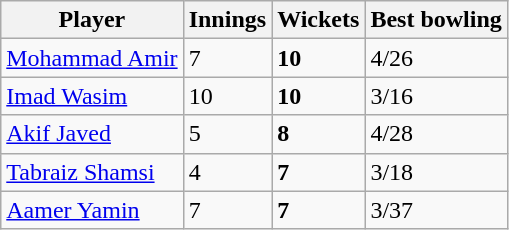<table class="wikitable">
<tr>
<th>Player</th>
<th>Innings</th>
<th>Wickets</th>
<th>Best bowling</th>
</tr>
<tr>
<td><a href='#'>Mohammad Amir</a></td>
<td>7</td>
<td><strong>10</strong></td>
<td>4/26</td>
</tr>
<tr>
<td><a href='#'>Imad Wasim</a></td>
<td>10</td>
<td><strong>10</strong></td>
<td>3/16</td>
</tr>
<tr>
<td><a href='#'>Akif Javed</a></td>
<td>5</td>
<td><strong>8</strong></td>
<td>4/28</td>
</tr>
<tr>
<td><a href='#'>Tabraiz Shamsi</a></td>
<td>4</td>
<td><strong>7</strong></td>
<td>3/18</td>
</tr>
<tr>
<td><a href='#'>Aamer Yamin</a></td>
<td>7</td>
<td><strong>7</strong></td>
<td>3/37</td>
</tr>
</table>
